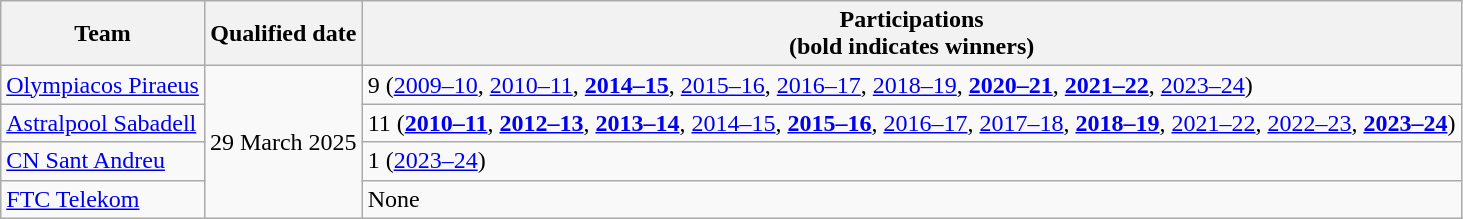<table class="wikitable">
<tr>
<th>Team</th>
<th>Qualified date</th>
<th>Participations<br>(bold indicates winners)</th>
</tr>
<tr>
<td> <a href='#'>Olympiacos Piraeus</a></td>
<td align=center rowspan=4>29 March 2025</td>
<td>9 (<a href='#'>2009–10</a>, <a href='#'>2010–11</a>, <strong><a href='#'>2014–15</a></strong>, <a href='#'>2015–16</a>, <a href='#'>2016–17</a>, <a href='#'>2018–19</a>, <strong><a href='#'>2020–21</a></strong>, <strong><a href='#'>2021–22</a></strong>, <a href='#'>2023–24</a>)</td>
</tr>
<tr>
<td> <a href='#'>Astralpool Sabadell</a></td>
<td>11 (<strong><a href='#'>2010–11</a></strong>, <strong><a href='#'>2012–13</a></strong>, <strong><a href='#'>2013–14</a></strong>, <a href='#'>2014–15</a>, <strong><a href='#'>2015–16</a></strong>, <a href='#'>2016–17</a>, <a href='#'>2017–18</a>, <strong><a href='#'>2018–19</a></strong>, <a href='#'>2021–22</a>, <a href='#'>2022–23</a>, <strong><a href='#'>2023–24</a></strong>)</td>
</tr>
<tr>
<td> <a href='#'>CN Sant Andreu</a></td>
<td>1 (<a href='#'>2023–24</a>)</td>
</tr>
<tr>
<td> <a href='#'>FTC Telekom</a></td>
<td>None</td>
</tr>
</table>
